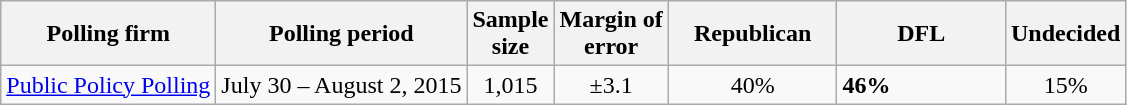<table class="wikitable">
<tr>
<th>Polling firm</th>
<th>Polling period</th>
<th>Sample<br>size</th>
<th>Margin of<br>error</th>
<th style="width:105px;">Republican</th>
<th style="width:105px;">DFL</th>
<th>Undecided</th>
</tr>
<tr>
<td><a href='#'>Public Policy Polling</a></td>
<td align=center>July 30 – August 2, 2015</td>
<td align=center>1,015 </td>
<td align=center>±3.1 </td>
<td align=center>40%</td>
<td><strong>46%</strong></td>
<td align=center>15%</td>
</tr>
</table>
